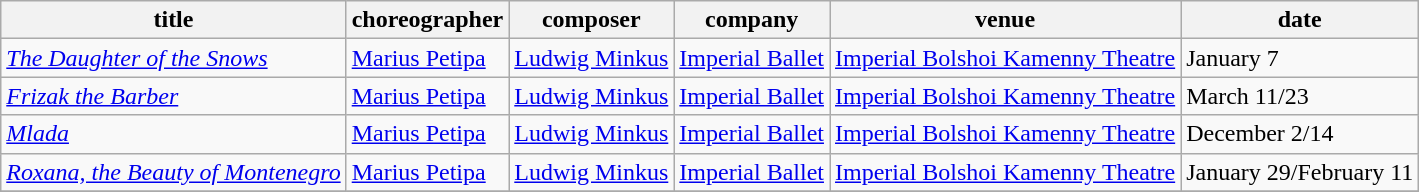<table class="wikitable sortable">
<tr>
<th>title</th>
<th>choreographer</th>
<th>composer</th>
<th>company</th>
<th>venue</th>
<th>date</th>
</tr>
<tr>
<td><em><a href='#'>The Daughter of the Snows</a></em></td>
<td><a href='#'>Marius Petipa</a></td>
<td><a href='#'>Ludwig Minkus</a></td>
<td><a href='#'>Imperial Ballet</a></td>
<td><a href='#'>Imperial Bolshoi Kamenny Theatre</a></td>
<td>January 7</td>
</tr>
<tr>
<td><em><a href='#'>Frizak the Barber</a></em></td>
<td><a href='#'>Marius Petipa</a></td>
<td><a href='#'>Ludwig Minkus</a></td>
<td><a href='#'>Imperial Ballet</a></td>
<td><a href='#'>Imperial Bolshoi Kamenny Theatre</a></td>
<td>March 11/23</td>
</tr>
<tr>
<td><em><a href='#'> Mlada</a></em></td>
<td><a href='#'>Marius Petipa</a></td>
<td><a href='#'>Ludwig Minkus</a></td>
<td><a href='#'>Imperial Ballet</a></td>
<td><a href='#'>Imperial Bolshoi Kamenny Theatre</a></td>
<td>December 2/14 </td>
</tr>
<tr>
<td><em><a href='#'>Roxana, the Beauty of Montenegro</a></em></td>
<td><a href='#'>Marius Petipa</a></td>
<td><a href='#'>Ludwig Minkus</a></td>
<td><a href='#'>Imperial Ballet</a></td>
<td><a href='#'>Imperial Bolshoi Kamenny Theatre</a></td>
<td>January 29/February 11 </td>
</tr>
<tr>
</tr>
</table>
